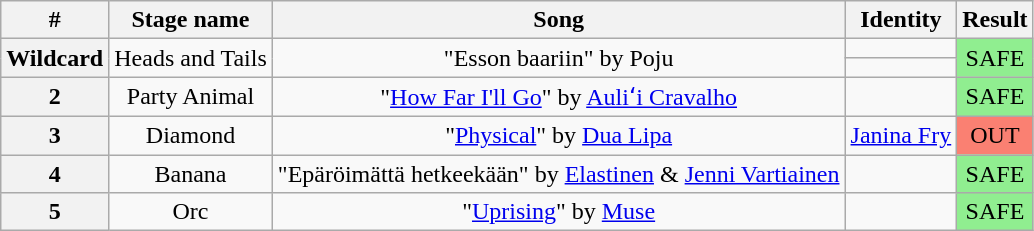<table class="wikitable plainrowheaders" style="text-align: center;">
<tr>
<th>#</th>
<th>Stage name</th>
<th>Song</th>
<th>Identity</th>
<th>Result</th>
</tr>
<tr>
<th rowspan="2">Wildcard</th>
<td rowspan="2">Heads and Tails</td>
<td rowspan="2">"Esson baariin" by Poju</td>
<td></td>
<td rowspan="2" bgcolor="lightgreen">SAFE</td>
</tr>
<tr>
<td></td>
</tr>
<tr>
<th>2</th>
<td>Party Animal</td>
<td>"<a href='#'>How Far I'll Go</a>" by <a href='#'>Auliʻi Cravalho</a></td>
<td></td>
<td bgcolor="lightgreen">SAFE</td>
</tr>
<tr>
<th>3</th>
<td>Diamond</td>
<td>"<a href='#'>Physical</a>" by <a href='#'>Dua Lipa</a></td>
<td><a href='#'>Janina Fry</a></td>
<td bgcolor=salmon>OUT</td>
</tr>
<tr>
<th>4</th>
<td>Banana</td>
<td>"Epäröimättä hetkeekään" by <a href='#'>Elastinen</a> & <a href='#'>Jenni Vartiainen</a></td>
<td></td>
<td bgcolor="lightgreen">SAFE</td>
</tr>
<tr>
<th>5</th>
<td>Orc</td>
<td>"<a href='#'>Uprising</a>" by <a href='#'>Muse</a></td>
<td></td>
<td bgcolor="lightgreen">SAFE</td>
</tr>
</table>
